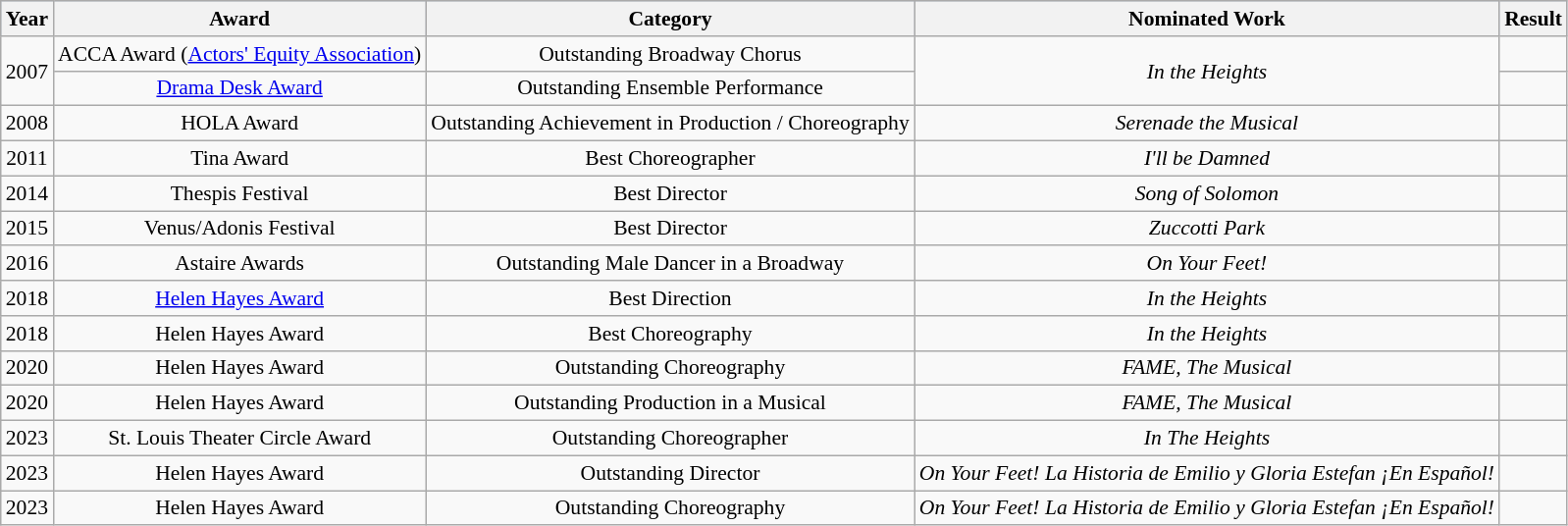<table class="wikitable" style="font-size:90%; padding:4px; text-align:center; background:#f9f9f9;">
<tr style="background:#B0C4DE;">
<th>Year</th>
<th>Award</th>
<th>Category</th>
<th>Nominated Work</th>
<th>Result</th>
</tr>
<tr>
<td rowspan=2>2007</td>
<td>ACCA Award (<a href='#'>Actors' Equity Association</a>)</td>
<td>Outstanding Broadway Chorus</td>
<td rowspan=2><em>In the Heights</em></td>
<td></td>
</tr>
<tr>
<td><a href='#'>Drama Desk Award</a></td>
<td>Outstanding Ensemble Performance</td>
<td></td>
</tr>
<tr>
<td>2008</td>
<td>HOLA Award</td>
<td>Outstanding Achievement in Production / Choreography</td>
<td><em>Serenade the Musical</em></td>
<td></td>
</tr>
<tr>
<td>2011</td>
<td>Tina Award</td>
<td>Best Choreographer</td>
<td><em>I'll be Damned</em></td>
<td></td>
</tr>
<tr>
<td>2014</td>
<td>Thespis Festival</td>
<td>Best Director</td>
<td><em>Song of Solomon</em></td>
<td></td>
</tr>
<tr>
<td>2015</td>
<td>Venus/Adonis Festival</td>
<td>Best Director</td>
<td><em>Zuccotti Park</em></td>
<td></td>
</tr>
<tr>
<td>2016</td>
<td>Astaire Awards</td>
<td>Outstanding Male Dancer in a Broadway</td>
<td><em>On Your Feet!</em></td>
<td></td>
</tr>
<tr>
<td>2018</td>
<td><a href='#'>Helen Hayes Award</a></td>
<td>Best Direction</td>
<td><em>In the Heights</em></td>
<td></td>
</tr>
<tr>
<td>2018</td>
<td>Helen Hayes Award</td>
<td>Best Choreography</td>
<td><em>In the Heights</em></td>
<td></td>
</tr>
<tr>
<td>2020</td>
<td>Helen Hayes Award</td>
<td>Outstanding Choreography</td>
<td><em>FAME, The Musical</em></td>
<td></td>
</tr>
<tr>
<td>2020</td>
<td>Helen Hayes Award</td>
<td>Outstanding Production in a Musical</td>
<td><em>FAME, The Musical</em></td>
<td></td>
</tr>
<tr>
<td>2023</td>
<td>St. Louis Theater Circle Award</td>
<td>Outstanding Choreographer</td>
<td><em>In The Heights</em></td>
<td></td>
</tr>
<tr>
<td>2023</td>
<td>Helen Hayes Award</td>
<td>Outstanding Director</td>
<td><em>On Your Feet! La Historia de Emilio y Gloria Estefan ¡En Español!</em></td>
<td></td>
</tr>
<tr>
<td>2023</td>
<td>Helen Hayes Award</td>
<td>Outstanding Choreography</td>
<td><em>On Your Feet! La Historia de Emilio y Gloria Estefan ¡En Español!</em></td>
<td></td>
</tr>
</table>
